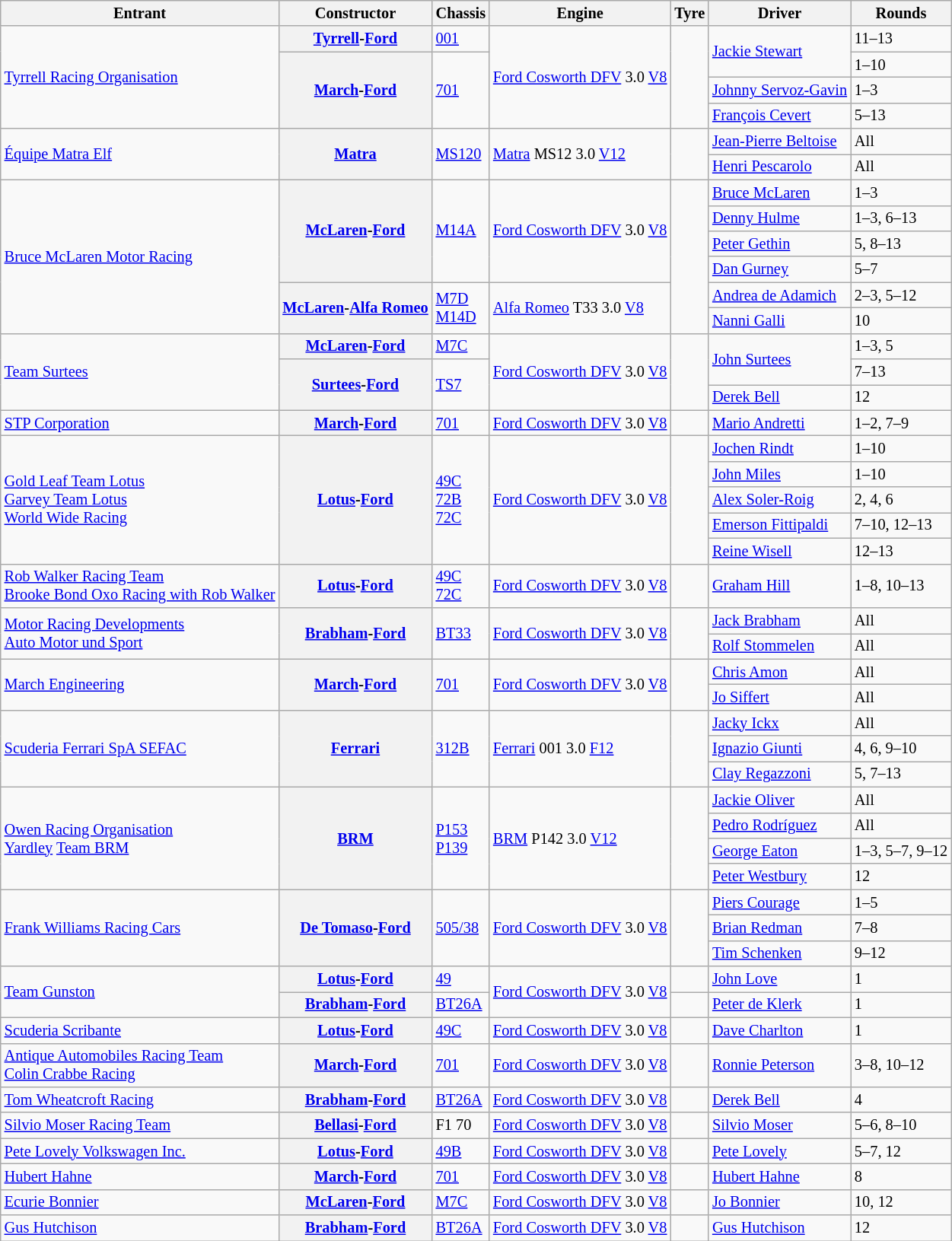<table class="wikitable sortable" style="font-size: 85%">
<tr>
<th>Entrant</th>
<th>Constructor</th>
<th>Chassis</th>
<th>Engine</th>
<th>Tyre</th>
<th>Driver</th>
<th>Rounds</th>
</tr>
<tr>
<td rowspan=4> <a href='#'>Tyrrell Racing Organisation</a></td>
<th><a href='#'>Tyrrell</a>-<a href='#'>Ford</a></th>
<td><a href='#'>001</a></td>
<td rowspan=4><a href='#'>Ford Cosworth DFV</a> 3.0 <a href='#'>V8</a></td>
<td rowspan=4></td>
<td rowspan=2> <a href='#'>Jackie Stewart</a></td>
<td>11–13</td>
</tr>
<tr>
<th rowspan=3><a href='#'>March</a>-<a href='#'>Ford</a></th>
<td rowspan=3><a href='#'>701</a></td>
<td>1–10</td>
</tr>
<tr>
<td> <a href='#'>Johnny Servoz-Gavin</a></td>
<td>1–3</td>
</tr>
<tr>
<td> <a href='#'>François Cevert</a></td>
<td>5–13</td>
</tr>
<tr>
<td rowspan=2> <a href='#'>Équipe Matra Elf</a></td>
<th rowspan=2><a href='#'>Matra</a></th>
<td rowspan=2><a href='#'>MS120</a></td>
<td rowspan=2><a href='#'>Matra</a> MS12 3.0 <a href='#'>V12</a></td>
<td rowspan=2></td>
<td> <a href='#'>Jean-Pierre Beltoise</a></td>
<td>All</td>
</tr>
<tr>
<td> <a href='#'>Henri Pescarolo</a></td>
<td>All</td>
</tr>
<tr>
<td rowspan=6> <a href='#'>Bruce McLaren Motor Racing</a></td>
<th rowspan=4><a href='#'>McLaren</a>-<a href='#'>Ford</a></th>
<td rowspan=4><a href='#'>M14A</a></td>
<td rowspan=4><a href='#'>Ford Cosworth DFV</a> 3.0 <a href='#'>V8</a></td>
<td rowspan=6></td>
<td> <a href='#'>Bruce McLaren</a></td>
<td>1–3</td>
</tr>
<tr>
<td> <a href='#'>Denny Hulme</a></td>
<td>1–3, 6–13</td>
</tr>
<tr>
<td> <a href='#'>Peter Gethin</a></td>
<td>5, 8–13</td>
</tr>
<tr>
<td> <a href='#'>Dan Gurney</a></td>
<td>5–7</td>
</tr>
<tr>
<th rowspan=2><a href='#'>McLaren</a>-<a href='#'>Alfa Romeo</a></th>
<td rowspan=2><a href='#'>M7D</a><br><a href='#'>M14D</a></td>
<td rowspan=2><a href='#'>Alfa Romeo</a> T33 3.0 <a href='#'>V8</a></td>
<td> <a href='#'>Andrea de Adamich</a></td>
<td>2–3, 5–12</td>
</tr>
<tr>
<td> <a href='#'>Nanni Galli</a></td>
<td>10</td>
</tr>
<tr>
<td rowspan=3> <a href='#'>Team Surtees</a></td>
<th><a href='#'>McLaren</a>-<a href='#'>Ford</a></th>
<td><a href='#'>M7C</a></td>
<td rowspan=3><a href='#'>Ford Cosworth DFV</a> 3.0 <a href='#'>V8</a></td>
<td rowspan=3></td>
<td rowspan=2> <a href='#'>John Surtees</a></td>
<td>1–3, 5</td>
</tr>
<tr>
<th rowspan=2><a href='#'>Surtees</a>-<a href='#'>Ford</a></th>
<td rowspan=2><a href='#'>TS7</a></td>
<td>7–13</td>
</tr>
<tr>
<td> <a href='#'>Derek Bell</a></td>
<td>12</td>
</tr>
<tr>
<td> <a href='#'>STP Corporation</a></td>
<th><a href='#'>March</a>-<a href='#'>Ford</a></th>
<td><a href='#'>701</a></td>
<td><a href='#'>Ford Cosworth DFV</a> 3.0 <a href='#'>V8</a></td>
<td></td>
<td> <a href='#'>Mario Andretti</a></td>
<td>1–2, 7–9</td>
</tr>
<tr>
<td rowspan=5> <a href='#'>Gold Leaf Team Lotus</a><br> <a href='#'>Garvey Team Lotus</a><br> <a href='#'>World Wide Racing</a></td>
<th rowspan=5><a href='#'>Lotus</a>-<a href='#'>Ford</a></th>
<td rowspan=5><a href='#'>49C</a><br><a href='#'>72B</a><br><a href='#'>72C</a></td>
<td rowspan=5><a href='#'>Ford Cosworth DFV</a> 3.0 <a href='#'>V8</a></td>
<td rowspan=5></td>
<td> <a href='#'>Jochen Rindt</a></td>
<td>1–10</td>
</tr>
<tr>
<td> <a href='#'>John Miles</a></td>
<td>1–10</td>
</tr>
<tr>
<td> <a href='#'>Alex Soler-Roig</a></td>
<td>2, 4, 6</td>
</tr>
<tr>
<td> <a href='#'>Emerson Fittipaldi</a></td>
<td>7–10, 12–13</td>
</tr>
<tr>
<td> <a href='#'>Reine Wisell</a></td>
<td>12–13</td>
</tr>
<tr>
<td> <a href='#'>Rob Walker Racing Team</a><br> <a href='#'>Brooke Bond Oxo Racing with Rob Walker</a></td>
<th><a href='#'>Lotus</a>-<a href='#'>Ford</a></th>
<td><a href='#'>49C</a><br><a href='#'>72C</a></td>
<td><a href='#'>Ford Cosworth DFV</a> 3.0 <a href='#'>V8</a></td>
<td></td>
<td> <a href='#'>Graham Hill</a></td>
<td>1–8, 10–13</td>
</tr>
<tr>
<td rowspan=2> <a href='#'>Motor Racing Developments</a><br> <a href='#'>Auto Motor und Sport</a></td>
<th rowspan=2><a href='#'>Brabham</a>-<a href='#'>Ford</a></th>
<td rowspan=2><a href='#'>BT33</a></td>
<td rowspan=2><a href='#'>Ford Cosworth DFV</a> 3.0 <a href='#'>V8</a></td>
<td rowspan=2></td>
<td> <a href='#'>Jack Brabham</a></td>
<td>All</td>
</tr>
<tr>
<td> <a href='#'>Rolf Stommelen</a></td>
<td>All</td>
</tr>
<tr>
<td rowspan=2> <a href='#'>March Engineering</a></td>
<th rowspan=2><a href='#'>March</a>-<a href='#'>Ford</a></th>
<td rowspan=2><a href='#'>701</a></td>
<td rowspan=2><a href='#'>Ford Cosworth DFV</a> 3.0 <a href='#'>V8</a></td>
<td rowspan=2></td>
<td> <a href='#'>Chris Amon</a></td>
<td>All</td>
</tr>
<tr>
<td> <a href='#'>Jo Siffert</a></td>
<td>All</td>
</tr>
<tr>
<td rowspan=3> <a href='#'>Scuderia Ferrari SpA SEFAC</a></td>
<th rowspan=3><a href='#'>Ferrari</a></th>
<td rowspan=3><a href='#'>312B</a></td>
<td rowspan=3><a href='#'>Ferrari</a> 001 3.0 <a href='#'>F12</a></td>
<td rowspan=3></td>
<td> <a href='#'>Jacky Ickx</a></td>
<td>All</td>
</tr>
<tr>
<td> <a href='#'>Ignazio Giunti</a></td>
<td>4, 6, 9–10</td>
</tr>
<tr>
<td> <a href='#'>Clay Regazzoni</a></td>
<td>5, 7–13</td>
</tr>
<tr>
<td rowspan=4> <a href='#'>Owen Racing Organisation</a><br> <a href='#'>Yardley</a> <a href='#'>Team BRM</a></td>
<th rowspan=4><a href='#'>BRM</a></th>
<td rowspan=4><a href='#'>P153</a><br><a href='#'>P139</a></td>
<td rowspan=4><a href='#'>BRM</a> P142 3.0 <a href='#'>V12</a></td>
<td rowspan=4></td>
<td> <a href='#'>Jackie Oliver</a></td>
<td>All</td>
</tr>
<tr>
<td> <a href='#'>Pedro Rodríguez</a></td>
<td>All</td>
</tr>
<tr>
<td> <a href='#'>George Eaton</a></td>
<td>1–3, 5–7, 9–12</td>
</tr>
<tr>
<td> <a href='#'>Peter Westbury</a></td>
<td>12</td>
</tr>
<tr>
<td rowspan=3> <a href='#'>Frank Williams Racing Cars</a></td>
<th rowspan=3><a href='#'>De Tomaso</a>-<a href='#'>Ford</a></th>
<td rowspan=3><a href='#'>505/38</a></td>
<td rowspan=3><a href='#'>Ford Cosworth DFV</a> 3.0 <a href='#'>V8</a></td>
<td rowspan=3></td>
<td> <a href='#'>Piers Courage</a></td>
<td>1–5</td>
</tr>
<tr>
<td> <a href='#'>Brian Redman</a></td>
<td>7–8</td>
</tr>
<tr>
<td> <a href='#'>Tim Schenken</a></td>
<td>9–12</td>
</tr>
<tr>
<td rowspan=2> <a href='#'>Team Gunston</a></td>
<th><a href='#'>Lotus</a>-<a href='#'>Ford</a></th>
<td><a href='#'>49</a></td>
<td rowspan=2><a href='#'>Ford Cosworth DFV</a> 3.0 <a href='#'>V8</a></td>
<td></td>
<td> <a href='#'>John Love</a></td>
<td>1</td>
</tr>
<tr>
<th><a href='#'>Brabham</a>-<a href='#'>Ford</a></th>
<td><a href='#'>BT26A</a></td>
<td></td>
<td> <a href='#'>Peter de Klerk</a></td>
<td>1</td>
</tr>
<tr>
<td> <a href='#'>Scuderia Scribante</a></td>
<th><a href='#'>Lotus</a>-<a href='#'>Ford</a></th>
<td><a href='#'>49C</a></td>
<td><a href='#'>Ford Cosworth DFV</a> 3.0 <a href='#'>V8</a></td>
<td></td>
<td> <a href='#'>Dave Charlton</a></td>
<td>1</td>
</tr>
<tr>
<td> <a href='#'>Antique Automobiles Racing Team</a><br> <a href='#'>Colin Crabbe Racing</a></td>
<th><a href='#'>March</a>-<a href='#'>Ford</a></th>
<td><a href='#'>701</a></td>
<td><a href='#'>Ford Cosworth DFV</a> 3.0 <a href='#'>V8</a></td>
<td></td>
<td> <a href='#'>Ronnie Peterson</a></td>
<td>3–8, 10–12</td>
</tr>
<tr>
<td> <a href='#'>Tom Wheatcroft Racing</a></td>
<th><a href='#'>Brabham</a>-<a href='#'>Ford</a></th>
<td><a href='#'>BT26A</a></td>
<td><a href='#'>Ford Cosworth DFV</a> 3.0 <a href='#'>V8</a></td>
<td></td>
<td> <a href='#'>Derek Bell</a></td>
<td>4</td>
</tr>
<tr>
<td> <a href='#'>Silvio Moser Racing Team</a></td>
<th><a href='#'>Bellasi</a>-<a href='#'>Ford</a></th>
<td>F1 70</td>
<td><a href='#'>Ford Cosworth DFV</a> 3.0 <a href='#'>V8</a></td>
<td></td>
<td> <a href='#'>Silvio Moser</a></td>
<td>5–6, 8–10</td>
</tr>
<tr>
<td> <a href='#'>Pete Lovely Volkswagen Inc.</a></td>
<th><a href='#'>Lotus</a>-<a href='#'>Ford</a></th>
<td><a href='#'>49B</a></td>
<td><a href='#'>Ford Cosworth DFV</a> 3.0 <a href='#'>V8</a></td>
<td></td>
<td> <a href='#'>Pete Lovely</a></td>
<td>5–7, 12</td>
</tr>
<tr>
<td> <a href='#'>Hubert Hahne</a></td>
<th><a href='#'>March</a>-<a href='#'>Ford</a></th>
<td><a href='#'>701</a></td>
<td><a href='#'>Ford Cosworth DFV</a> 3.0 <a href='#'>V8</a></td>
<td></td>
<td> <a href='#'>Hubert Hahne</a></td>
<td>8</td>
</tr>
<tr>
<td> <a href='#'>Ecurie Bonnier</a></td>
<th><a href='#'>McLaren</a>-<a href='#'>Ford</a></th>
<td><a href='#'>M7C</a></td>
<td><a href='#'>Ford Cosworth DFV</a> 3.0 <a href='#'>V8</a></td>
<td></td>
<td> <a href='#'>Jo Bonnier</a></td>
<td>10, 12</td>
</tr>
<tr>
<td> <a href='#'>Gus Hutchison</a></td>
<th><a href='#'>Brabham</a>-<a href='#'>Ford</a></th>
<td><a href='#'>BT26A</a></td>
<td><a href='#'>Ford Cosworth DFV</a> 3.0 <a href='#'>V8</a></td>
<td></td>
<td> <a href='#'>Gus Hutchison</a></td>
<td>12</td>
</tr>
</table>
